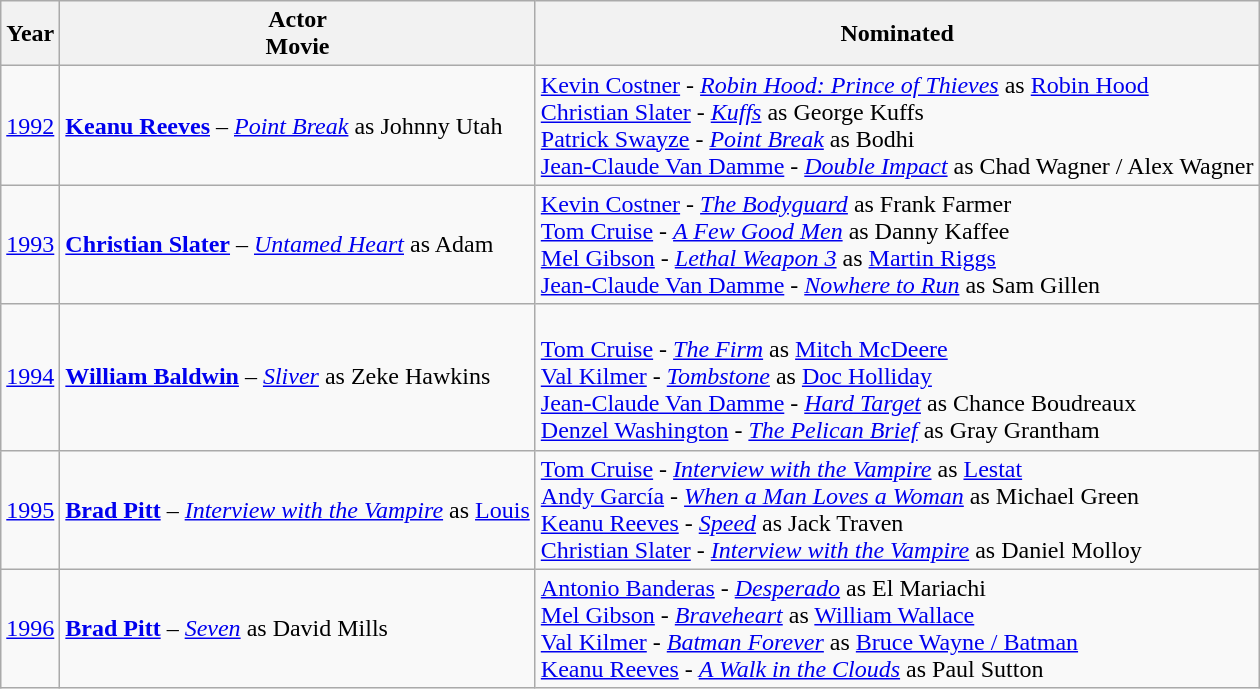<table class="wikitable">
<tr>
<th>Year</th>
<th>Actor <br> Movie</th>
<th>Nominated</th>
</tr>
<tr>
<td><a href='#'>1992</a></td>
<td><strong><a href='#'>Keanu Reeves</a></strong> – <em><a href='#'>Point Break</a></em> as Johnny Utah</td>
<td><a href='#'>Kevin Costner</a> - <em><a href='#'>Robin Hood: Prince of Thieves</a></em> as <a href='#'>Robin Hood</a> <br><a href='#'>Christian Slater</a> - <em><a href='#'>Kuffs</a></em> as George Kuffs <br><a href='#'>Patrick Swayze</a> - <em><a href='#'>Point Break</a></em> as Bodhi <br><a href='#'>Jean-Claude Van Damme</a> - <em><a href='#'>Double Impact</a></em> as Chad Wagner / Alex Wagner</td>
</tr>
<tr>
<td><a href='#'>1993</a></td>
<td><strong><a href='#'>Christian Slater</a></strong> – <em><a href='#'>Untamed Heart</a></em> as Adam</td>
<td><a href='#'>Kevin Costner</a> - <em><a href='#'>The Bodyguard</a></em> as Frank Farmer <br><a href='#'>Tom Cruise</a> - <em><a href='#'>A Few Good Men</a></em> as Danny Kaffee <br><a href='#'>Mel Gibson</a> - <em><a href='#'>Lethal Weapon 3</a></em> as <a href='#'>Martin Riggs</a> <br><a href='#'>Jean-Claude Van Damme</a> - <em><a href='#'>Nowhere to Run</a></em> as Sam Gillen</td>
</tr>
<tr>
<td><a href='#'>1994</a></td>
<td><strong><a href='#'>William Baldwin</a></strong> – <em><a href='#'>Sliver</a></em> as Zeke Hawkins</td>
<td><br><a href='#'>Tom Cruise</a> - <em><a href='#'>The Firm</a></em> as <a href='#'>Mitch McDeere</a> <br><a href='#'>Val Kilmer</a> - <em><a href='#'>Tombstone</a></em> as <a href='#'>Doc Holliday</a> <br><a href='#'>Jean-Claude Van Damme</a> - <em><a href='#'>Hard Target</a></em> as Chance Boudreaux <br><a href='#'>Denzel Washington</a> - <em><a href='#'>The Pelican Brief</a></em> as Gray Grantham</td>
</tr>
<tr>
<td><a href='#'>1995</a></td>
<td><strong><a href='#'>Brad Pitt</a></strong> – <em><a href='#'>Interview with the Vampire</a></em> as <a href='#'>Louis</a></td>
<td><a href='#'>Tom Cruise</a> - <em><a href='#'>Interview with the Vampire</a></em> as <a href='#'>Lestat</a> <br><a href='#'>Andy García</a> - <em><a href='#'>When a Man Loves a Woman</a></em> as Michael Green <br><a href='#'>Keanu Reeves</a> - <em><a href='#'>Speed</a></em> as Jack Traven <br><a href='#'>Christian Slater</a> - <em><a href='#'>Interview with the Vampire</a></em> as Daniel Molloy</td>
</tr>
<tr>
<td><a href='#'>1996</a></td>
<td><strong><a href='#'>Brad Pitt</a></strong> – <em><a href='#'>Seven</a></em> as David Mills</td>
<td><a href='#'>Antonio Banderas</a> - <em><a href='#'>Desperado</a></em> as El Mariachi <br><a href='#'>Mel Gibson</a> - <em><a href='#'>Braveheart</a></em> as <a href='#'>William Wallace</a> <br><a href='#'>Val Kilmer</a> - <em><a href='#'>Batman Forever</a></em> as <a href='#'>Bruce Wayne / Batman</a> <br><a href='#'>Keanu Reeves</a> - <em><a href='#'>A Walk in the Clouds</a></em> as Paul Sutton</td>
</tr>
</table>
